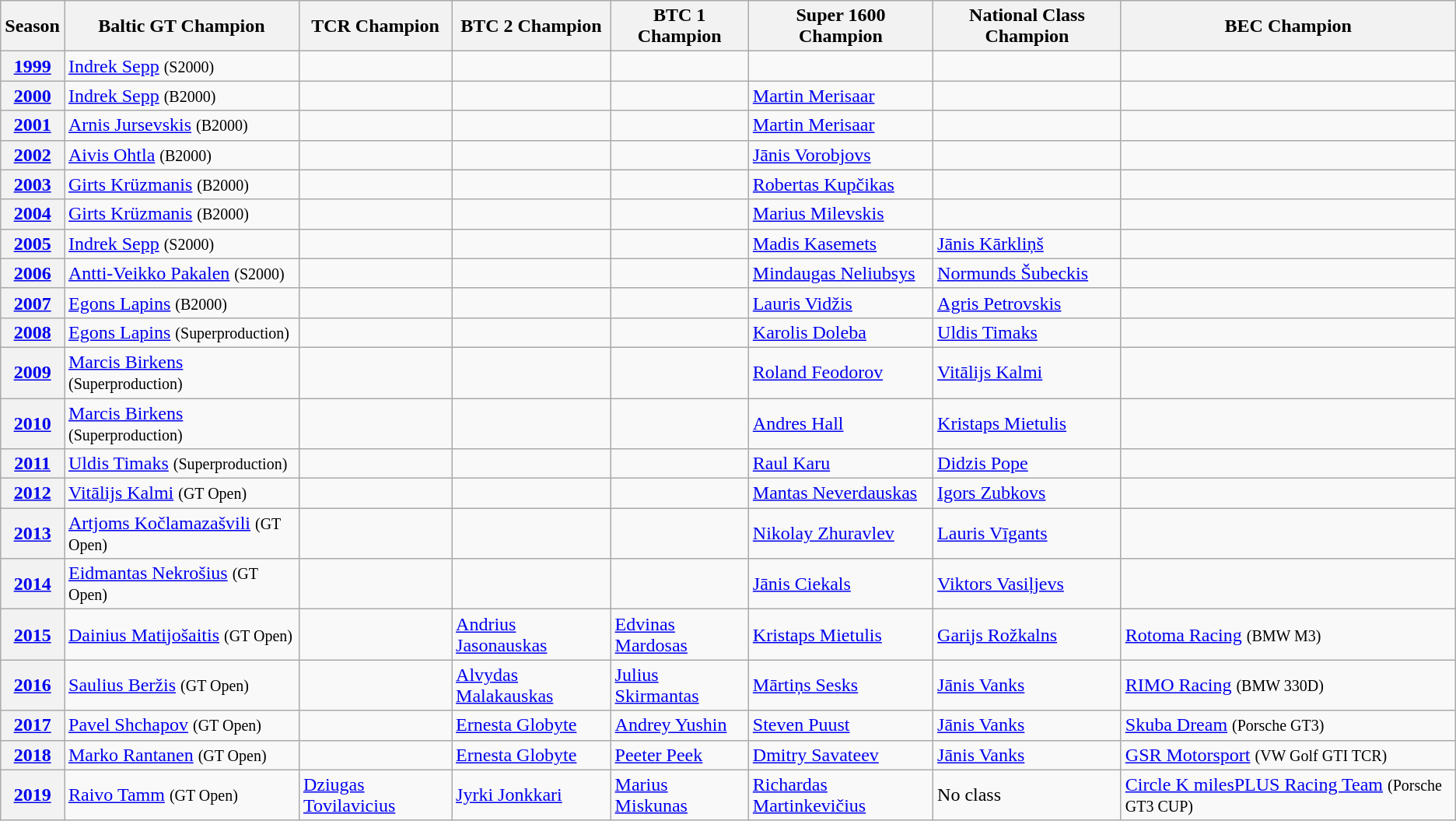<table class="wikitable">
<tr>
<th>Season</th>
<th>Baltic GT Champion</th>
<th>TCR Champion</th>
<th>BTC 2 Champion</th>
<th>BTC 1 Champion</th>
<th>Super 1600 Champion</th>
<th>National Class Champion</th>
<th>BEC Champion</th>
</tr>
<tr>
<th><a href='#'>1999</a></th>
<td> <a href='#'>Indrek Sepp</a> <small>(S2000)</small></td>
<td></td>
<td></td>
<td></td>
<td></td>
<td></td>
<td></td>
</tr>
<tr>
<th><a href='#'>2000</a></th>
<td> <a href='#'>Indrek Sepp</a> <small>(B2000)</small></td>
<td></td>
<td></td>
<td></td>
<td> <a href='#'>Martin Merisaar</a></td>
<td></td>
<td></td>
</tr>
<tr>
<th><a href='#'>2001</a></th>
<td> <a href='#'>Arnis Jursevskis</a> <small>(B2000)</small></td>
<td></td>
<td></td>
<td></td>
<td> <a href='#'>Martin Merisaar</a></td>
<td></td>
<td></td>
</tr>
<tr>
<th><a href='#'>2002</a></th>
<td> <a href='#'>Aivis Ohtla</a> <small>(B2000)</small></td>
<td></td>
<td></td>
<td></td>
<td> <a href='#'>Jānis Vorobjovs</a></td>
<td></td>
<td></td>
</tr>
<tr>
<th><a href='#'>2003</a></th>
<td> <a href='#'>Girts Krüzmanis</a> <small>(B2000)</small></td>
<td></td>
<td></td>
<td></td>
<td> <a href='#'>Robertas Kupčikas</a></td>
<td></td>
<td></td>
</tr>
<tr>
<th><a href='#'>2004</a></th>
<td> <a href='#'>Girts Krüzmanis</a> <small>(B2000)</small></td>
<td></td>
<td></td>
<td></td>
<td> <a href='#'>Marius Milevskis</a></td>
<td></td>
<td></td>
</tr>
<tr>
<th><a href='#'>2005</a></th>
<td> <a href='#'>Indrek Sepp</a> <small>(S2000)</small></td>
<td></td>
<td></td>
<td></td>
<td> <a href='#'>Madis Kasemets</a></td>
<td> <a href='#'>Jānis Kārkliņš</a></td>
<td></td>
</tr>
<tr>
<th><a href='#'>2006</a></th>
<td> <a href='#'>Antti-Veikko Pakalen</a> <small>(S2000)</small></td>
<td></td>
<td></td>
<td></td>
<td> <a href='#'>Mindaugas Neliubsys</a></td>
<td> <a href='#'>Normunds Šubeckis</a></td>
<td></td>
</tr>
<tr>
<th><a href='#'>2007</a></th>
<td> <a href='#'>Egons Lapins</a> <small>(B2000)</small></td>
<td></td>
<td></td>
<td></td>
<td> <a href='#'>Lauris Vidžis</a></td>
<td> <a href='#'>Agris Petrovskis</a></td>
<td></td>
</tr>
<tr>
<th><a href='#'>2008</a></th>
<td> <a href='#'>Egons Lapins</a> <small>(Superproduction)</small></td>
<td></td>
<td></td>
<td></td>
<td> <a href='#'>Karolis Doleba</a></td>
<td> <a href='#'>Uldis Timaks</a></td>
<td></td>
</tr>
<tr>
<th><a href='#'>2009</a></th>
<td> <a href='#'>Marcis Birkens</a> <small>(Superproduction)</small></td>
<td></td>
<td></td>
<td></td>
<td> <a href='#'>Roland Feodorov</a></td>
<td> <a href='#'>Vitālijs Kalmi</a></td>
<td></td>
</tr>
<tr>
<th><a href='#'>2010</a></th>
<td> <a href='#'>Marcis Birkens</a> <small>(Superproduction)</small></td>
<td></td>
<td></td>
<td></td>
<td> <a href='#'>Andres Hall</a></td>
<td> <a href='#'>Kristaps Mietulis</a></td>
<td></td>
</tr>
<tr>
<th><a href='#'>2011</a></th>
<td> <a href='#'>Uldis Timaks</a> <small>(Superproduction)</small></td>
<td></td>
<td></td>
<td></td>
<td> <a href='#'>Raul Karu</a></td>
<td> <a href='#'>Didzis Pope</a></td>
<td></td>
</tr>
<tr>
<th><a href='#'>2012</a></th>
<td> <a href='#'>Vitālijs Kalmi</a> <small>(GT Open)</small></td>
<td></td>
<td></td>
<td></td>
<td> <a href='#'>Mantas Neverdauskas</a></td>
<td> <a href='#'>Igors Zubkovs</a></td>
<td></td>
</tr>
<tr>
<th><a href='#'>2013</a></th>
<td> <a href='#'>Artjoms Kočlamazašvili</a> <small>(GT Open)</small></td>
<td></td>
<td></td>
<td></td>
<td> <a href='#'>Nikolay Zhuravlev</a></td>
<td> <a href='#'>Lauris Vīgants</a></td>
<td></td>
</tr>
<tr>
<th><a href='#'>2014</a></th>
<td> <a href='#'>Eidmantas Nekrošius</a> <small>(GT Open)</small></td>
<td></td>
<td></td>
<td></td>
<td> <a href='#'>Jānis Ciekals</a></td>
<td> <a href='#'>Viktors Vasiļjevs</a></td>
<td></td>
</tr>
<tr>
<th><a href='#'>2015</a></th>
<td> <a href='#'>Dainius Matijošaitis</a> <small>(GT Open)</small></td>
<td></td>
<td> <a href='#'>Andrius Jasonauskas</a></td>
<td> <a href='#'>Edvinas Mardosas</a></td>
<td> <a href='#'>Kristaps Mietulis</a></td>
<td> <a href='#'>Garijs Rožkalns</a></td>
<td> <a href='#'>Rotoma Racing</a> <small>(BMW M3)</small></td>
</tr>
<tr>
<th><a href='#'>2016</a></th>
<td> <a href='#'>Saulius Beržis</a> <small>(GT Open)</small></td>
<td></td>
<td> <a href='#'>Alvydas Malakauskas</a></td>
<td> <a href='#'>Julius Skirmantas</a></td>
<td> <a href='#'>Mārtiņs Sesks</a></td>
<td> <a href='#'>Jānis Vanks</a></td>
<td> <a href='#'>RIMO Racing</a> <small>(BMW 330D)</small></td>
</tr>
<tr>
<th><a href='#'>2017</a></th>
<td> <a href='#'>Pavel Shchapov</a> <small>(GT Open)</small></td>
<td></td>
<td> <a href='#'>Ernesta Globyte</a></td>
<td> <a href='#'>Andrey Yushin</a></td>
<td> <a href='#'>Steven Puust</a></td>
<td> <a href='#'>Jānis Vanks</a></td>
<td> <a href='#'>Skuba Dream</a> <small>(Porsche GT3)</small></td>
</tr>
<tr>
<th><a href='#'>2018</a></th>
<td> <a href='#'>Marko Rantanen</a> <small>(GT Open)</small></td>
<td></td>
<td> <a href='#'>Ernesta Globyte</a></td>
<td> <a href='#'>Peeter Peek</a></td>
<td> <a href='#'>Dmitry Savateev</a></td>
<td> <a href='#'>Jānis Vanks</a></td>
<td> <a href='#'>GSR Motorsport</a> <small>(VW Golf GTI TCR)</small></td>
</tr>
<tr>
<th><a href='#'>2019</a></th>
<td> <a href='#'>Raivo Tamm</a> <small>(GT Open)</small></td>
<td> <a href='#'>Dziugas Tovilavicius</a></td>
<td> <a href='#'>Jyrki Jonkkari</a></td>
<td> <a href='#'>Marius Miskunas</a></td>
<td> <a href='#'>Richardas Martinkevičius</a></td>
<td>No class</td>
<td> <a href='#'>Circle K milesPLUS Racing Team</a> <small>(Porsche GT3 CUP)</small></td>
</tr>
</table>
